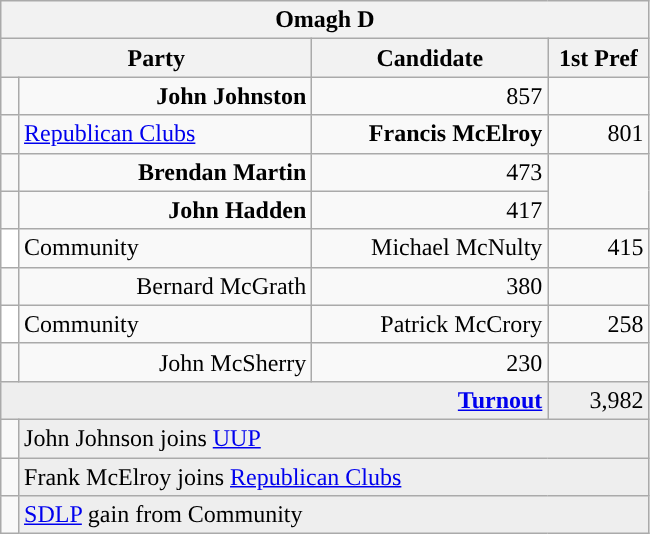<table class="wikitable">
<tr>
<th colspan="4" align="center">Omagh D</th>
</tr>
<tr>
<th colspan="2" align="center" width=200>Party</th>
<th width=150>Candidate</th>
<th width=60>1st Pref</th>
</tr>
<tr>
<td></td>
<td align="right"><strong>John Johnston</strong></td>
<td align="right">857</td>
</tr>
<tr>
<td style="background-color: "></td>
<td><a href='#'>Republican Clubs</a></td>
<td align="right"><strong>Francis McElroy</strong></td>
<td align="right">801</td>
</tr>
<tr>
<td></td>
<td align="right"><strong>Brendan Martin</strong></td>
<td align="right">473</td>
</tr>
<tr>
<td></td>
<td align="right"><strong>John Hadden</strong></td>
<td align="right">417</td>
</tr>
<tr>
<td style="background-color: #FFFFFF"></td>
<td>Community</td>
<td align="right">Michael McNulty</td>
<td align="right">415</td>
</tr>
<tr>
<td></td>
<td align="right">Bernard McGrath</td>
<td align="right">380</td>
</tr>
<tr>
<td style="background-color: #FFFFFF"></td>
<td>Community</td>
<td align="right">Patrick McCrory</td>
<td align="right">258</td>
</tr>
<tr>
<td></td>
<td align="right">John McSherry</td>
<td align="right">230</td>
</tr>
<tr bgcolor="EEEEEE">
<td colspan=3 align="right"><strong><a href='#'>Turnout</a></strong></td>
<td align="right">3,982</td>
</tr>
<tr>
<td bgcolor=></td>
<td colspan=3 bgcolor="EEEEEE">John Johnson joins <a href='#'>UUP</a></td>
</tr>
<tr>
<td bgcolor=></td>
<td colspan=3 bgcolor="EEEEEE">Frank McElroy joins <a href='#'>Republican Clubs</a></td>
</tr>
<tr>
<td bgcolor=></td>
<td colspan=3 bgcolor="EEEEEE"><a href='#'>SDLP</a> gain from Community</td>
</tr>
</table>
